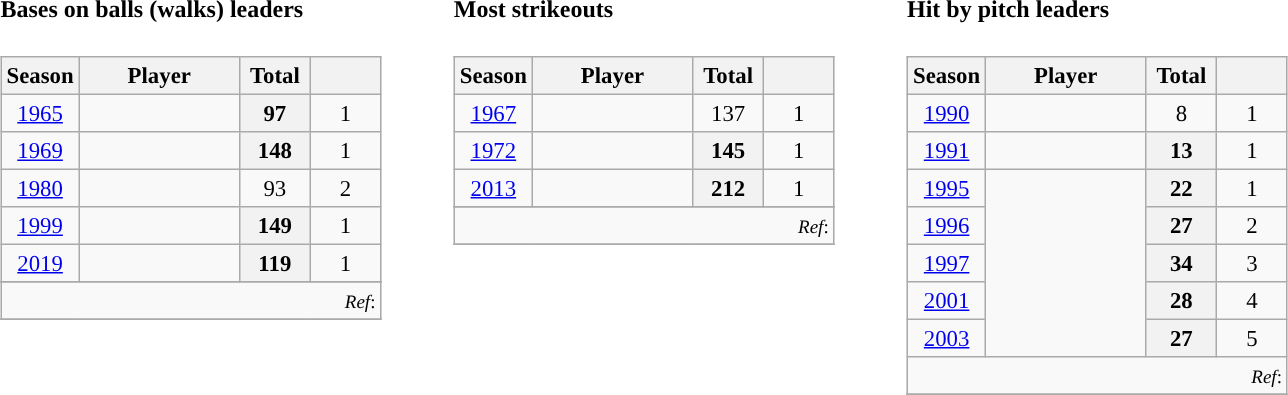<table>
<tr>
<td valign="top"><br><h4>Bases on balls (walks) leaders</h4><table class="wikitable sortable"" style="font-size: 95%; text-align:left;">
<tr>
<th width="30">Season</th>
<th width="100">Player</th>
<th width="40">Total</th>
<th width="40"></th>
</tr>
<tr>
<td style="text-align:center"><a href='#'>1965</a></td>
<td align=left></td>
<th>97</th>
<td style="text-align:center">1</td>
</tr>
<tr>
<td style="text-align:center"><a href='#'>1969</a></td>
<td align=left></td>
<th>148</th>
<td style="text-align:center">1</td>
</tr>
<tr>
<td style="text-align:center"><a href='#'>1980</a></td>
<td align=left></td>
<td style="text-align:center">93</td>
<td style="text-align:center">2</td>
</tr>
<tr>
<td style="text-align:center"><a href='#'>1999</a></td>
<td align=left></td>
<th>149</th>
<td style="text-align:center">1</td>
</tr>
<tr>
<td style="text-align:center"><a href='#'>2019</a></td>
<td align=left></td>
<th>119</th>
<td style="text-align:center">1</td>
</tr>
<tr>
</tr>
<tr class="sortbottom">
<td style="text-align:right"; colspan="4"><small><em>Ref</em>:</small></td>
</tr>
<tr>
</tr>
</table>
</td>
<td width="25"> </td>
<td valign="top"><br><h4>Most strikeouts</h4><table class="wikitable sortable"" style="font-size: 95%; text-align:left;">
<tr>
<th width="30">Season</th>
<th width="100">Player</th>
<th width="40">Total</th>
<th width="40"></th>
</tr>
<tr>
<td style="text-align:center"><a href='#'>1967</a></td>
<td align=left></td>
<td style="text-align:center">137</td>
<td style="text-align:center">1</td>
</tr>
<tr>
<td style="text-align:center"><a href='#'>1972</a></td>
<td align=left></td>
<th>145</th>
<td style="text-align:center">1</td>
</tr>
<tr>
<td style="text-align:center"><a href='#'>2013</a></td>
<td align=left></td>
<th>212</th>
<td style="text-align:center">1</td>
</tr>
<tr>
</tr>
<tr class="sortbottom">
<td style="text-align:right"; colspan="4"><small><em>Ref</em>:</small></td>
</tr>
<tr>
</tr>
</table>
</td>
<td width="25"> </td>
<td valign="top"><br><h4>Hit by pitch leaders</h4><table class="wikitable sortable"" style="font-size: 95%; text-align:left;">
<tr>
<th width="30">Season</th>
<th width="100">Player</th>
<th width="40">Total</th>
<th width="40"></th>
</tr>
<tr>
<td style="text-align:center"><a href='#'>1990</a></td>
<td align=left></td>
<td style="text-align:center">8</td>
<td style="text-align:center">1</td>
</tr>
<tr>
<td style="text-align:center"><a href='#'>1991</a></td>
<td align=left></td>
<th>13</th>
<td style="text-align:center">1</td>
</tr>
<tr>
<td style="text-align:center"><a href='#'>1995</a></td>
<td rowspan="5"; align=left></td>
<th>22</th>
<td style="text-align:center">1</td>
</tr>
<tr>
<td style="text-align:center"><a href='#'>1996</a></td>
<th>27</th>
<td style="text-align:center">2</td>
</tr>
<tr>
<td style="text-align:center"><a href='#'>1997</a></td>
<th>34</th>
<td style="text-align:center">3</td>
</tr>
<tr>
<td style="text-align:center"><a href='#'>2001</a></td>
<th>28</th>
<td style="text-align:center">4</td>
</tr>
<tr>
<td style="text-align:center"><a href='#'>2003</a></td>
<th>27</th>
<td style="text-align:center">5</td>
</tr>
<tr class="sortbottom">
<td style="text-align:right"; colspan="4"><small><em>Ref</em>:</small></td>
</tr>
<tr>
</tr>
</table>
</td>
</tr>
</table>
